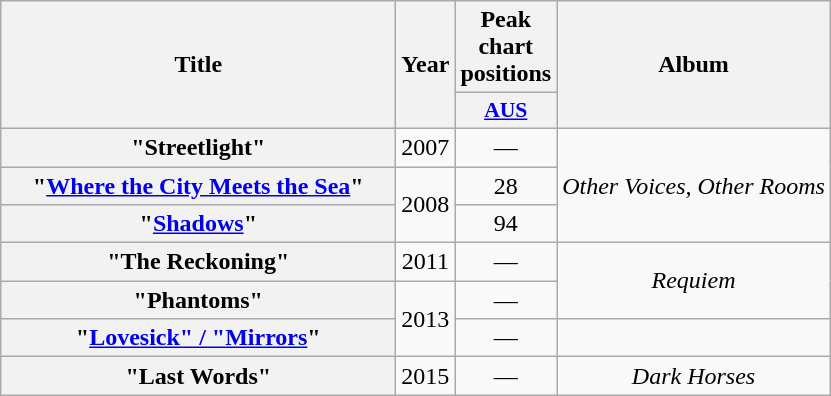<table class="wikitable plainrowheaders" style="text-align:center;">
<tr>
<th scope="col" rowspan="2" style="width:16em;">Title</th>
<th scope="col" rowspan="2">Year</th>
<th scope="col">Peak chart positions</th>
<th scope="col" rowspan="2">Album</th>
</tr>
<tr>
<th scope="col" style="width:2.5em; font-size:90%;"><a href='#'>AUS</a><br></th>
</tr>
<tr>
<th scope="row">"Streetlight"</th>
<td>2007</td>
<td>—</td>
<td rowspan="3"><em>Other Voices, Other Rooms</em></td>
</tr>
<tr>
<th scope="row">"<a href='#'>Where the City Meets the Sea</a>"</th>
<td rowspan="2">2008</td>
<td>28</td>
</tr>
<tr>
<th scope="row">"<a href='#'>Shadows</a>"</th>
<td>94</td>
</tr>
<tr>
<th scope="row">"The Reckoning"</th>
<td>2011</td>
<td>—</td>
<td rowspan="2"><em>Requiem</em></td>
</tr>
<tr>
<th scope="row">"Phantoms"</th>
<td rowspan="2">2013</td>
<td>—</td>
</tr>
<tr>
<th scope="row">"<a href='#'>Lovesick" / "Mirrors</a>"</th>
<td>—</td>
<td></td>
</tr>
<tr>
<th scope="row">"Last Words"</th>
<td>2015</td>
<td>—</td>
<td><em>Dark Horses</em></td>
</tr>
</table>
